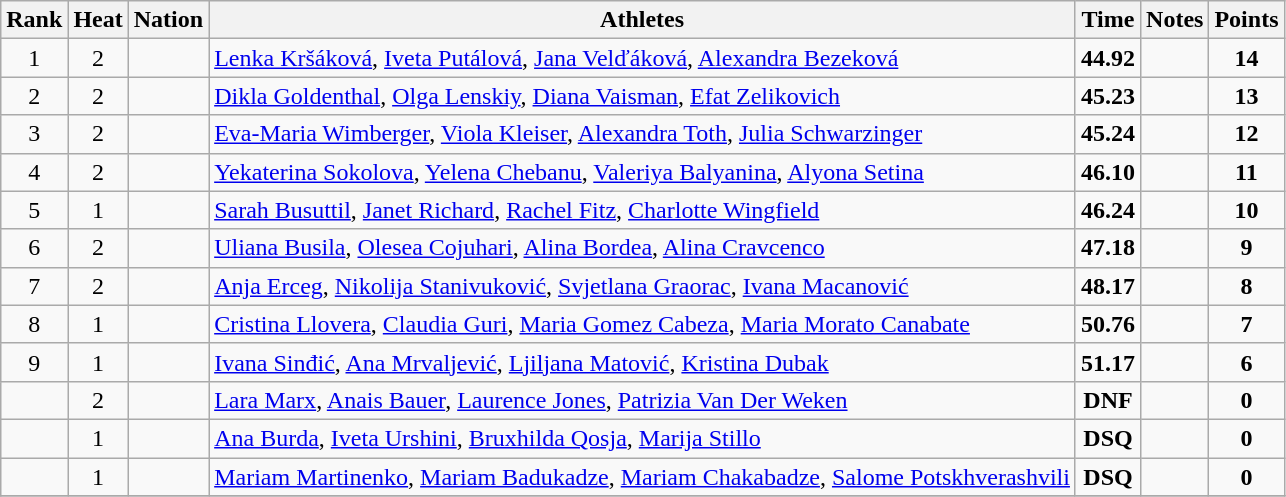<table class="wikitable sortable" style="text-align:center">
<tr>
<th>Rank</th>
<th>Heat</th>
<th>Nation</th>
<th>Athletes</th>
<th>Time</th>
<th>Notes</th>
<th>Points</th>
</tr>
<tr>
<td>1</td>
<td>2</td>
<td align=left></td>
<td align=left><a href='#'>Lenka Kršáková</a>, <a href='#'>Iveta Putálová</a>, <a href='#'>Jana Velďáková</a>, <a href='#'>Alexandra Bezeková</a></td>
<td><strong>44.92</strong></td>
<td></td>
<td><strong>14</strong></td>
</tr>
<tr>
<td>2</td>
<td>2</td>
<td align=left></td>
<td align=left><a href='#'>Dikla Goldenthal</a>, <a href='#'>Olga Lenskiy</a>, <a href='#'>Diana Vaisman</a>, <a href='#'>Efat Zelikovich</a></td>
<td><strong>45.23</strong></td>
<td></td>
<td><strong>13</strong></td>
</tr>
<tr>
<td>3</td>
<td>2</td>
<td align=left></td>
<td align=left><a href='#'>Eva-Maria Wimberger</a>, <a href='#'>Viola Kleiser</a>, <a href='#'>Alexandra Toth</a>, <a href='#'>Julia Schwarzinger</a></td>
<td><strong>45.24</strong></td>
<td></td>
<td><strong>12</strong></td>
</tr>
<tr>
<td>4</td>
<td>2</td>
<td align=left></td>
<td align=left><a href='#'>Yekaterina Sokolova</a>, <a href='#'>Yelena Chebanu</a>, <a href='#'>Valeriya Balyanina</a>, <a href='#'>Alyona Setina</a></td>
<td><strong>46.10</strong></td>
<td></td>
<td><strong>11</strong></td>
</tr>
<tr>
<td>5</td>
<td>1</td>
<td align=left></td>
<td align=left><a href='#'>Sarah Busuttil</a>, <a href='#'>Janet Richard</a>, <a href='#'>Rachel Fitz</a>, <a href='#'>Charlotte Wingfield</a></td>
<td><strong>46.24</strong></td>
<td></td>
<td><strong>10</strong></td>
</tr>
<tr>
<td>6</td>
<td>2</td>
<td align=left></td>
<td align=left><a href='#'>Uliana Busila</a>, <a href='#'>Olesea Cojuhari</a>, <a href='#'>Alina Bordea</a>, <a href='#'>Alina Cravcenco</a></td>
<td><strong>47.18</strong></td>
<td></td>
<td><strong>9</strong></td>
</tr>
<tr>
<td>7</td>
<td>2</td>
<td align=left></td>
<td align=left><a href='#'>Anja Erceg</a>, <a href='#'>Nikolija Stanivuković</a>, <a href='#'>Svjetlana Graorac</a>, <a href='#'>Ivana Macanović</a></td>
<td><strong>48.17</strong></td>
<td></td>
<td><strong>8</strong></td>
</tr>
<tr>
<td>8</td>
<td>1</td>
<td align=left></td>
<td align=left><a href='#'>Cristina Llovera</a>, <a href='#'>Claudia Guri</a>, <a href='#'>Maria Gomez Cabeza</a>, <a href='#'>Maria Morato Canabate</a></td>
<td><strong>50.76</strong></td>
<td></td>
<td><strong>7</strong></td>
</tr>
<tr>
<td>9</td>
<td>1</td>
<td align=left></td>
<td align=left><a href='#'>Ivana Sinđić</a>, <a href='#'>Ana Mrvaljević</a>, <a href='#'>Ljiljana Matović</a>, <a href='#'>Kristina Dubak</a></td>
<td><strong>51.17</strong></td>
<td></td>
<td><strong>6</strong></td>
</tr>
<tr>
<td></td>
<td>2</td>
<td align=left></td>
<td align=left><a href='#'>Lara Marx</a>, <a href='#'>Anais Bauer</a>, <a href='#'>Laurence Jones</a>, <a href='#'>Patrizia Van Der Weken</a></td>
<td><strong>DNF</strong></td>
<td></td>
<td><strong>0</strong></td>
</tr>
<tr>
<td></td>
<td>1</td>
<td align=left></td>
<td align=left><a href='#'>Ana Burda</a>, <a href='#'>Iveta Urshini</a>, <a href='#'>Bruxhilda Qosja</a>, <a href='#'>Marija Stillo</a></td>
<td><strong>DSQ </strong></td>
<td></td>
<td><strong>0</strong></td>
</tr>
<tr>
<td></td>
<td>1</td>
<td align=left></td>
<td align=left><a href='#'>Mariam Martinenko</a>, <a href='#'>Mariam Badukadze</a>, <a href='#'>Mariam Chakabadze</a>, <a href='#'>Salome Potskhverashvili</a></td>
<td><strong>DSQ</strong></td>
<td></td>
<td><strong>0</strong></td>
</tr>
<tr>
</tr>
</table>
